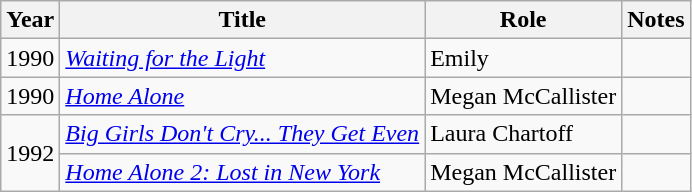<table class="wikitable">
<tr>
<th>Year</th>
<th>Title</th>
<th>Role</th>
<th>Notes</th>
</tr>
<tr>
<td>1990</td>
<td><em><a href='#'>Waiting for the Light</a></em></td>
<td>Emily</td>
<td></td>
</tr>
<tr>
<td>1990</td>
<td><em><a href='#'>Home Alone</a></em></td>
<td>Megan McCallister</td>
<td></td>
</tr>
<tr>
<td rowspan="2">1992</td>
<td><em><a href='#'>Big Girls Don't Cry... They Get Even</a></em></td>
<td>Laura Chartoff</td>
<td></td>
</tr>
<tr>
<td><em><a href='#'>Home Alone 2: Lost in New York</a></em></td>
<td>Megan McCallister</td>
<td></td>
</tr>
</table>
